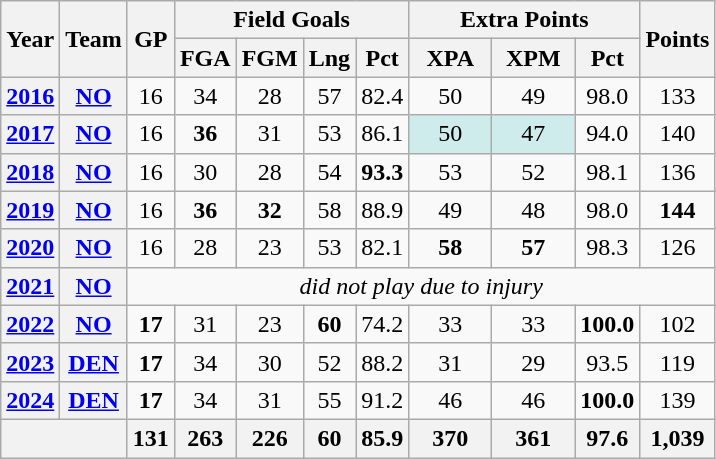<table class="wikitable" style="text-align:center;">
<tr>
<th rowspan="2">Year</th>
<th rowspan="2">Team</th>
<th rowspan="2">GP</th>
<th colspan="4">Field Goals</th>
<th colspan="3">Extra Points</th>
<th rowspan="2">Points</th>
</tr>
<tr>
<th>FGA</th>
<th>FGM</th>
<th>Lng</th>
<th>Pct</th>
<th>XPA</th>
<th>XPM</th>
<th>Pct</th>
</tr>
<tr>
<th><a href='#'>2016</a></th>
<th><a href='#'>NO</a></th>
<td>16</td>
<td>34</td>
<td>28</td>
<td>57</td>
<td>82.4</td>
<td>50</td>
<td>49</td>
<td>98.0</td>
<td>133</td>
</tr>
<tr>
<th><a href='#'>2017</a></th>
<th><a href='#'>NO</a></th>
<td>16</td>
<td><strong>36</strong></td>
<td>31</td>
<td>53</td>
<td>86.1</td>
<td style="background:#cfecec; width:3em;">50</td>
<td style="background:#cfecec; width:3em;">47</td>
<td>94.0</td>
<td>140</td>
</tr>
<tr>
<th><a href='#'>2018</a></th>
<th><a href='#'>NO</a></th>
<td>16</td>
<td>30</td>
<td>28</td>
<td>54</td>
<td><strong>93.3</strong></td>
<td>53</td>
<td>52</td>
<td>98.1</td>
<td>136</td>
</tr>
<tr>
<th><a href='#'>2019</a></th>
<th><a href='#'>NO</a></th>
<td>16</td>
<td><strong>36</strong></td>
<td><strong>32</strong></td>
<td>58</td>
<td>88.9</td>
<td>49</td>
<td>48</td>
<td>98.0</td>
<td><strong>144</strong></td>
</tr>
<tr>
<th><a href='#'>2020</a></th>
<th><a href='#'>NO</a></th>
<td>16</td>
<td>28</td>
<td>23</td>
<td>53</td>
<td>82.1</td>
<td><strong>58</strong></td>
<td><strong>57</strong></td>
<td>98.3</td>
<td>126</td>
</tr>
<tr>
<th><a href='#'>2021</a></th>
<th><a href='#'>NO</a></th>
<td colspan="9"><em>did not play due to injury</em></td>
</tr>
<tr>
<th><a href='#'>2022</a></th>
<th><a href='#'>NO</a></th>
<td><strong>17</strong></td>
<td>31</td>
<td>23</td>
<td><strong>60</strong></td>
<td>74.2</td>
<td>33</td>
<td>33</td>
<td><strong>100.0</strong></td>
<td>102</td>
</tr>
<tr>
<th><a href='#'>2023</a></th>
<th><a href='#'>DEN</a></th>
<td><strong>17</strong></td>
<td>34</td>
<td>30</td>
<td>52</td>
<td>88.2</td>
<td>31</td>
<td>29</td>
<td>93.5</td>
<td>119</td>
</tr>
<tr>
<th><a href='#'>2024</a></th>
<th><a href='#'>DEN</a></th>
<td><strong>17</strong></td>
<td>34</td>
<td>31</td>
<td>55</td>
<td>91.2</td>
<td>46</td>
<td>46</td>
<td><strong>100.0</strong></td>
<td>139</td>
</tr>
<tr>
<th colspan="2"></th>
<th>131</th>
<th>263</th>
<th>226</th>
<th>60</th>
<th>85.9</th>
<th>370</th>
<th>361</th>
<th>97.6</th>
<th>1,039</th>
</tr>
</table>
